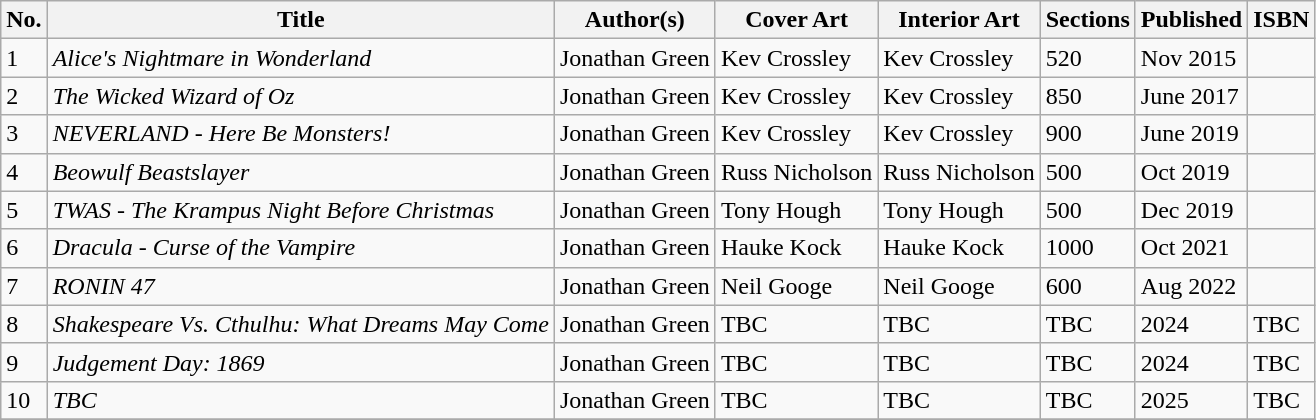<table class="wikitable">
<tr>
<th>No.</th>
<th>Title</th>
<th>Author(s)</th>
<th>Cover Art</th>
<th>Interior Art</th>
<th>Sections</th>
<th>Published</th>
<th>ISBN</th>
</tr>
<tr>
<td>1</td>
<td><em>Alice's Nightmare in Wonderland</em></td>
<td>Jonathan Green</td>
<td>Kev Crossley</td>
<td>Kev Crossley</td>
<td>520</td>
<td>Nov 2015</td>
<td></td>
</tr>
<tr>
<td>2</td>
<td><em>The Wicked Wizard of Oz</em></td>
<td>Jonathan Green</td>
<td>Kev Crossley</td>
<td>Kev Crossley</td>
<td>850</td>
<td>June 2017</td>
<td></td>
</tr>
<tr>
<td>3</td>
<td><em>NEVERLAND - Here Be Monsters!</em></td>
<td>Jonathan Green</td>
<td>Kev Crossley</td>
<td>Kev Crossley</td>
<td>900</td>
<td>June 2019</td>
<td></td>
</tr>
<tr>
<td>4</td>
<td><em>Beowulf Beastslayer</em></td>
<td>Jonathan Green</td>
<td>Russ Nicholson</td>
<td>Russ Nicholson</td>
<td>500</td>
<td>Oct 2019</td>
<td></td>
</tr>
<tr>
<td>5</td>
<td><em>TWAS - The Krampus Night Before Christmas</em></td>
<td>Jonathan Green</td>
<td>Tony Hough</td>
<td>Tony Hough</td>
<td>500</td>
<td>Dec 2019</td>
<td></td>
</tr>
<tr>
<td>6</td>
<td><em>Dracula - Curse of the Vampire</em></td>
<td>Jonathan Green</td>
<td>Hauke Kock</td>
<td>Hauke Kock</td>
<td>1000</td>
<td>Oct 2021</td>
<td></td>
</tr>
<tr>
<td>7</td>
<td><em>RONIN 47</em></td>
<td>Jonathan Green</td>
<td>Neil Googe</td>
<td>Neil Googe</td>
<td>600</td>
<td>Aug 2022</td>
<td></td>
</tr>
<tr>
<td>8</td>
<td><em>Shakespeare Vs. Cthulhu: What Dreams May Come</em></td>
<td>Jonathan Green</td>
<td>TBC</td>
<td>TBC</td>
<td>TBC</td>
<td>2024</td>
<td>TBC</td>
</tr>
<tr>
<td>9</td>
<td><em>Judgement Day: 1869</em></td>
<td>Jonathan Green</td>
<td>TBC</td>
<td>TBC</td>
<td>TBC</td>
<td>2024</td>
<td>TBC</td>
</tr>
<tr>
<td>10</td>
<td><em>TBC</em></td>
<td>Jonathan Green</td>
<td>TBC</td>
<td>TBC</td>
<td>TBC</td>
<td>2025</td>
<td>TBC</td>
</tr>
<tr>
</tr>
</table>
